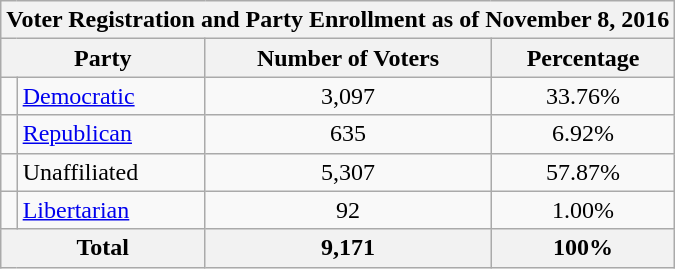<table class=wikitable>
<tr>
<th colspan = 6>Voter Registration and Party Enrollment as of November 8, 2016</th>
</tr>
<tr>
<th colspan = 2>Party</th>
<th>Number of Voters</th>
<th>Percentage</th>
</tr>
<tr>
<td></td>
<td><a href='#'>Democratic</a></td>
<td align = center>3,097</td>
<td align = center>33.76%</td>
</tr>
<tr>
<td></td>
<td><a href='#'>Republican</a></td>
<td align = center>635</td>
<td align = center>6.92%</td>
</tr>
<tr>
<td></td>
<td>Unaffiliated</td>
<td align = center>5,307</td>
<td align = center>57.87%</td>
</tr>
<tr>
<td></td>
<td><a href='#'>Libertarian</a></td>
<td align = center>92</td>
<td align = center>1.00%</td>
</tr>
<tr>
<th colspan = 2>Total</th>
<th align = center>9,171</th>
<th align = center>100%</th>
</tr>
</table>
